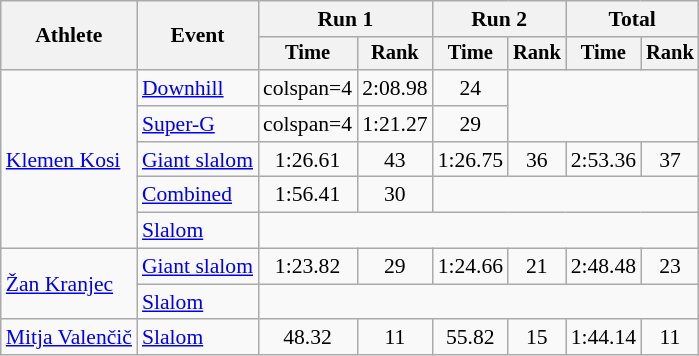<table class="wikitable" style="font-size:90%">
<tr>
<th rowspan=2>Athlete</th>
<th rowspan=2>Event</th>
<th colspan=2>Run 1</th>
<th colspan=2>Run 2</th>
<th colspan=2>Total</th>
</tr>
<tr style="font-size:95%">
<th>Time</th>
<th>Rank</th>
<th>Time</th>
<th>Rank</th>
<th>Time</th>
<th>Rank</th>
</tr>
<tr align=center>
<td style="text-align:left;" rowspan="5"><a href='#'>Klemen Kosi</a></td>
<td align=left><a href='#'>Downhill</a></td>
<td>colspan=4 </td>
<td>2:08.98</td>
<td>24</td>
</tr>
<tr align=center>
<td align=left><a href='#'>Super-G</a></td>
<td>colspan=4 </td>
<td>1:21.27</td>
<td>29</td>
</tr>
<tr align=center>
<td align=left><a href='#'>Giant slalom</a></td>
<td>1:26.61</td>
<td>43</td>
<td>1:26.75</td>
<td>36</td>
<td>2:53.36</td>
<td>37</td>
</tr>
<tr align=center>
<td align=left><a href='#'>Combined</a></td>
<td>1:56.41</td>
<td>30</td>
<td colspan=4></td>
</tr>
<tr align=center>
<td align=left><a href='#'>Slalom</a></td>
<td colspan=6></td>
</tr>
<tr align=center>
<td style="text-align:left;" rowspan="2"><a href='#'>Žan Kranjec</a></td>
<td align=left><a href='#'>Giant slalom</a></td>
<td>1:23.82</td>
<td>29</td>
<td>1:24.66</td>
<td>21</td>
<td>2:48.48</td>
<td>23</td>
</tr>
<tr align=center>
<td align=left><a href='#'>Slalom</a></td>
<td colspan=6></td>
</tr>
<tr align=center>
<td align=left><a href='#'>Mitja Valenčič</a></td>
<td align=left><a href='#'>Slalom</a></td>
<td>48.32</td>
<td>11</td>
<td>55.82</td>
<td>15</td>
<td>1:44.14</td>
<td>11</td>
</tr>
</table>
